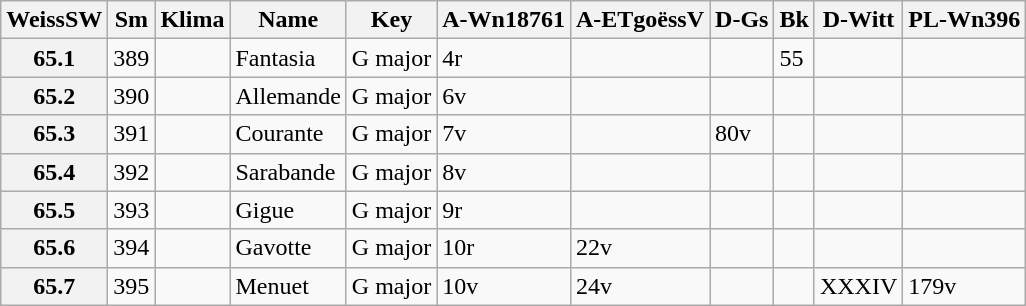<table border="1" class="wikitable sortable">
<tr>
<th data-sort-type="number">WeissSW</th>
<th>Sm</th>
<th>Klima</th>
<th class="unsortable">Name</th>
<th class="unsortable">Key</th>
<th>A-Wn18761</th>
<th>A-ETgoëssV</th>
<th>D-Gs</th>
<th>Bk</th>
<th>D-Witt</th>
<th>PL-Wn396</th>
</tr>
<tr>
<th data-sort-value="1">65.1</th>
<td>389</td>
<td></td>
<td>Fantasia</td>
<td>G major</td>
<td>4r</td>
<td></td>
<td></td>
<td>55</td>
<td></td>
<td></td>
</tr>
<tr>
<th data-sort-value="2">65.2</th>
<td>390</td>
<td></td>
<td>Allemande</td>
<td>G major</td>
<td>6v</td>
<td></td>
<td></td>
<td></td>
<td></td>
<td></td>
</tr>
<tr>
<th data-sort-value="3">65.3</th>
<td>391</td>
<td></td>
<td>Courante</td>
<td>G major</td>
<td>7v</td>
<td></td>
<td>80v</td>
<td></td>
<td></td>
<td></td>
</tr>
<tr>
<th data-sort-value="4">65.4</th>
<td>392</td>
<td></td>
<td>Sarabande</td>
<td>G major</td>
<td>8v</td>
<td></td>
<td></td>
<td></td>
<td></td>
<td></td>
</tr>
<tr>
<th data-sort-value="5">65.5</th>
<td>393</td>
<td></td>
<td>Gigue</td>
<td>G major</td>
<td>9r</td>
<td></td>
<td></td>
<td></td>
<td></td>
<td></td>
</tr>
<tr>
<th data-sort-value="6">65.6</th>
<td>394</td>
<td></td>
<td>Gavotte</td>
<td>G major</td>
<td>10r</td>
<td>22v</td>
<td></td>
<td></td>
<td></td>
<td></td>
</tr>
<tr>
<th data-sort-value="7">65.7</th>
<td>395</td>
<td></td>
<td>Menuet</td>
<td>G major</td>
<td>10v</td>
<td>24v</td>
<td></td>
<td></td>
<td>XXXIV</td>
<td>179v</td>
</tr>
</table>
